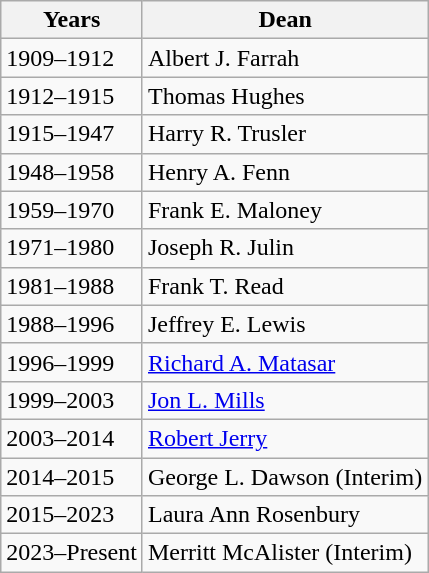<table class="wikitable">
<tr>
<th>Years</th>
<th>Dean</th>
</tr>
<tr>
<td>1909–1912</td>
<td>Albert J. Farrah</td>
</tr>
<tr>
<td>1912–1915</td>
<td>Thomas Hughes</td>
</tr>
<tr>
<td>1915–1947</td>
<td>Harry R. Trusler</td>
</tr>
<tr>
<td>1948–1958</td>
<td>Henry A. Fenn</td>
</tr>
<tr>
<td>1959–1970</td>
<td>Frank E. Maloney</td>
</tr>
<tr>
<td>1971–1980</td>
<td>Joseph R. Julin</td>
</tr>
<tr>
<td>1981–1988</td>
<td>Frank T. Read</td>
</tr>
<tr>
<td>1988–1996</td>
<td>Jeffrey E. Lewis</td>
</tr>
<tr>
<td>1996–1999</td>
<td><a href='#'>Richard A. Matasar</a></td>
</tr>
<tr>
<td>1999–2003</td>
<td><a href='#'>Jon L. Mills</a></td>
</tr>
<tr>
<td>2003–2014</td>
<td><a href='#'>Robert Jerry</a></td>
</tr>
<tr>
<td>2014–2015</td>
<td>George L. Dawson (Interim)</td>
</tr>
<tr>
<td>2015–2023</td>
<td>Laura Ann Rosenbury</td>
</tr>
<tr>
<td>2023–Present</td>
<td>Merritt McAlister (Interim)</td>
</tr>
</table>
